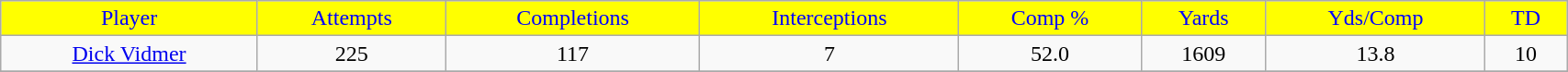<table class="wikitable" width="90%">
<tr align="center"  style="background:yellow;color:blue;">
<td>Player</td>
<td>Attempts</td>
<td>Completions</td>
<td>Interceptions</td>
<td>Comp %</td>
<td>Yards</td>
<td>Yds/Comp</td>
<td>TD</td>
</tr>
<tr align="center" bgcolor="">
<td><a href='#'>Dick Vidmer</a></td>
<td>225</td>
<td>117</td>
<td>7</td>
<td>52.0</td>
<td>1609</td>
<td>13.8</td>
<td>10</td>
</tr>
<tr>
</tr>
</table>
